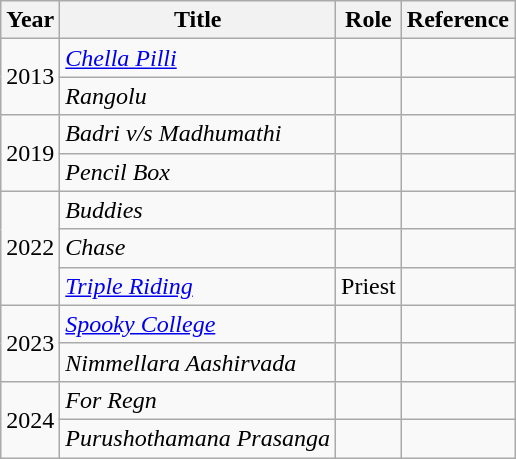<table class="wikitable plainrowheaders unsortable">
<tr>
<th scope="col">Year</th>
<th scope="col">Title</th>
<th scope="col">Role</th>
<th scope="col">Reference</th>
</tr>
<tr>
<td rowspan="2">2013</td>
<td><em><a href='#'>Chella Pilli</a></em></td>
<td></td>
<td></td>
</tr>
<tr>
<td><em>Rangolu</em></td>
<td></td>
<td></td>
</tr>
<tr>
<td rowspan="2">2019</td>
<td><em>Badri v/s Madhumathi</em></td>
<td></td>
<td></td>
</tr>
<tr>
<td><em>Pencil Box‌</em></td>
<td></td>
<td></td>
</tr>
<tr>
<td rowspan="3">2022</td>
<td><em>Buddies</em></td>
<td></td>
<td></td>
</tr>
<tr>
<td><em>Chase</em></td>
<td></td>
<td></td>
</tr>
<tr>
<td><em><a href='#'>Triple Riding</a></em></td>
<td>Priest</td>
<td></td>
</tr>
<tr>
<td rowspan="2">2023</td>
<td><em><a href='#'>Spooky College</a></em></td>
<td></td>
<td></td>
</tr>
<tr>
<td><em>Nimmellara Aashirvada</em></td>
<td></td>
<td></td>
</tr>
<tr>
<td rowspan="2">2024</td>
<td><em>For Regn</em></td>
<td></td>
<td></td>
</tr>
<tr>
<td><em>Purushothamana Prasanga</em></td>
<td></td>
<td></td>
</tr>
</table>
